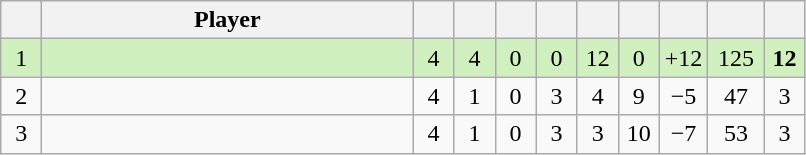<table class="wikitable" style="text-align:center; margin: 1em auto 1em auto, align:left">
<tr>
<th width=20></th>
<th width=240>Player</th>
<th width=20></th>
<th width=20></th>
<th width=20></th>
<th width=20></th>
<th width=20></th>
<th width=20></th>
<th width=20></th>
<th width=30></th>
<th width=20></th>
</tr>
<tr style="background:#D0F0C0;">
<td>1</td>
<td align=left></td>
<td>4</td>
<td>4</td>
<td>0</td>
<td>0</td>
<td>12</td>
<td>0</td>
<td>+12</td>
<td>125</td>
<td><strong>12</strong></td>
</tr>
<tr style=>
<td>2</td>
<td align=left></td>
<td>4</td>
<td>1</td>
<td>0</td>
<td>3</td>
<td>4</td>
<td>9</td>
<td>−5</td>
<td>47</td>
<td>3</td>
</tr>
<tr style=>
<td>3</td>
<td align=left></td>
<td>4</td>
<td>1</td>
<td>0</td>
<td>3</td>
<td>3</td>
<td>10</td>
<td>−7</td>
<td>53</td>
<td>3</td>
</tr>
</table>
